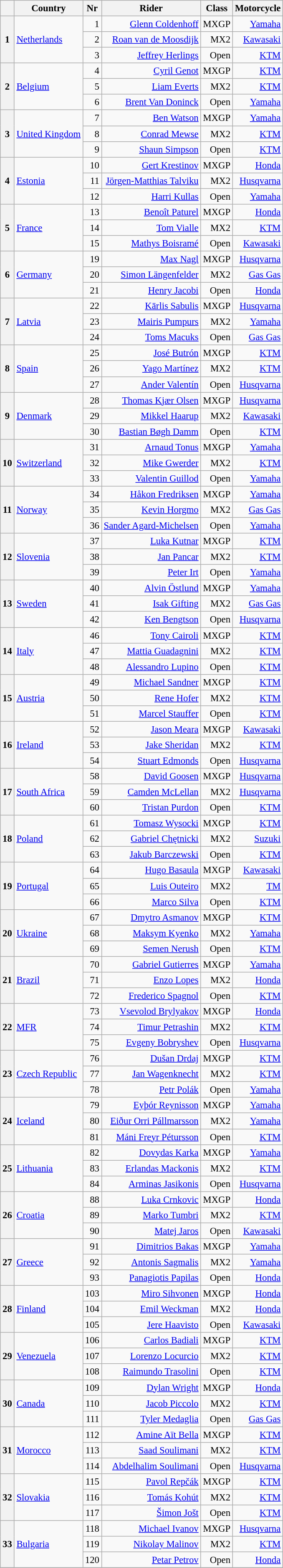<table class="wikitable" style="font-size: 95%">
<tr>
<th></th>
<th>Country</th>
<th>Nr</th>
<th>Rider</th>
<th>Class</th>
<th>Motorcycle</th>
</tr>
<tr>
<th rowspan=3>1</th>
<td rowspan=3> <a href='#'>Netherlands</a></td>
<td align="right">1</td>
<td align="right"><a href='#'>Glenn Coldenhoff</a></td>
<td align="right">MXGP</td>
<td align="right"><a href='#'>Yamaha</a></td>
</tr>
<tr>
<td align="right">2</td>
<td align="right"><a href='#'>Roan van de Moosdijk</a></td>
<td align="right">MX2</td>
<td align="right"><a href='#'>Kawasaki</a></td>
</tr>
<tr>
<td align="right">3</td>
<td align="right"><a href='#'>Jeffrey Herlings</a></td>
<td align="right">Open</td>
<td align="right"><a href='#'>KTM</a></td>
</tr>
<tr>
<th rowspan=3>2</th>
<td rowspan=3> <a href='#'>Belgium</a></td>
<td align="right">4</td>
<td align="right"><a href='#'>Cyril Genot</a></td>
<td align="right">MXGP</td>
<td align="right"><a href='#'>KTM</a></td>
</tr>
<tr>
<td align="right">5</td>
<td align="right"><a href='#'>Liam Everts</a></td>
<td align="right">MX2</td>
<td align="right"><a href='#'>KTM</a></td>
</tr>
<tr>
<td align="right">6</td>
<td align="right"><a href='#'>Brent Van Doninck</a></td>
<td align="right">Open</td>
<td align="right"><a href='#'>Yamaha</a></td>
</tr>
<tr>
<th rowspan=3>3</th>
<td rowspan=3> <a href='#'>United Kingdom</a></td>
<td align="right">7</td>
<td align="right"><a href='#'>Ben Watson</a></td>
<td align="right">MXGP</td>
<td align="right"><a href='#'>Yamaha</a></td>
</tr>
<tr>
<td align="right">8</td>
<td align="right"><a href='#'>Conrad Mewse</a></td>
<td align="right">MX2</td>
<td align="right"><a href='#'>KTM</a></td>
</tr>
<tr>
<td align="right">9</td>
<td align="right"><a href='#'>Shaun Simpson</a></td>
<td align="right">Open</td>
<td align="right"><a href='#'>KTM</a></td>
</tr>
<tr>
<th rowspan=3>4</th>
<td rowspan=3> <a href='#'>Estonia</a></td>
<td align="right">10</td>
<td align="right"><a href='#'>Gert Krestinov</a></td>
<td align="right">MXGP</td>
<td align="right"><a href='#'>Honda</a></td>
</tr>
<tr>
<td align="right">11</td>
<td align="right"><a href='#'>Jörgen-Matthias Talviku</a></td>
<td align="right">MX2</td>
<td align="right"><a href='#'>Husqvarna</a></td>
</tr>
<tr>
<td align="right">12</td>
<td align="right"><a href='#'>Harri Kullas</a></td>
<td align="right">Open</td>
<td align="right"><a href='#'>Yamaha</a></td>
</tr>
<tr>
<th rowspan=3>5</th>
<td rowspan=3> <a href='#'>France</a></td>
<td align="right">13</td>
<td align="right"><a href='#'>Benoît Paturel</a></td>
<td align="right">MXGP</td>
<td align="right"><a href='#'>Honda</a></td>
</tr>
<tr>
<td align="right">14</td>
<td align="right"><a href='#'>Tom Vialle</a></td>
<td align="right">MX2</td>
<td align="right"><a href='#'>KTM</a></td>
</tr>
<tr>
<td align="right">15</td>
<td align="right"><a href='#'>Mathys Boisramé</a></td>
<td align="right">Open</td>
<td align="right"><a href='#'>Kawasaki</a></td>
</tr>
<tr>
<th rowspan=3>6</th>
<td rowspan=3> <a href='#'>Germany</a></td>
<td align="right">19</td>
<td align="right"><a href='#'>Max Nagl</a></td>
<td align="right">MXGP</td>
<td align="right"><a href='#'>Husqvarna</a></td>
</tr>
<tr>
<td align="right">20</td>
<td align="right"><a href='#'>Simon Längenfelder</a></td>
<td align="right">MX2</td>
<td align="right"><a href='#'>Gas Gas</a></td>
</tr>
<tr>
<td align="right">21</td>
<td align="right"><a href='#'>Henry Jacobi</a></td>
<td align="right">Open</td>
<td align="right"><a href='#'>Honda</a></td>
</tr>
<tr>
<th rowspan=3>7</th>
<td rowspan=3> <a href='#'>Latvia</a></td>
<td align="right">22</td>
<td align="right"><a href='#'>Kārlis Sabulis</a></td>
<td align="right">MXGP</td>
<td align="right"><a href='#'>Husqvarna</a></td>
</tr>
<tr>
<td align="right">23</td>
<td align="right"><a href='#'>Mairis Pumpurs</a></td>
<td align="right">MX2</td>
<td align="right"><a href='#'>Yamaha</a></td>
</tr>
<tr>
<td align="right">24</td>
<td align="right"><a href='#'>Toms Macuks</a></td>
<td align="right">Open</td>
<td align="right"><a href='#'>Gas Gas</a></td>
</tr>
<tr>
<th rowspan=3>8</th>
<td rowspan=3> <a href='#'>Spain</a></td>
<td align="right">25</td>
<td align="right"><a href='#'>José Butrón</a></td>
<td align="right">MXGP</td>
<td align="right"><a href='#'>KTM</a></td>
</tr>
<tr>
<td align="right">26</td>
<td align="right"><a href='#'>Yago Martínez</a></td>
<td align="right">MX2</td>
<td align="right"><a href='#'>KTM</a></td>
</tr>
<tr>
<td align="right">27</td>
<td align="right"><a href='#'>Ander Valentín</a></td>
<td align="right">Open</td>
<td align="right"><a href='#'>Husqvarna</a></td>
</tr>
<tr>
<th rowspan=3>9</th>
<td rowspan=3> <a href='#'>Denmark</a></td>
<td align="right">28</td>
<td align="right"><a href='#'>Thomas Kjær Olsen</a></td>
<td align="right">MXGP</td>
<td align="right"><a href='#'>Husqvarna</a></td>
</tr>
<tr>
<td align="right">29</td>
<td align="right"><a href='#'>Mikkel Haarup</a></td>
<td align="right">MX2</td>
<td align="right"><a href='#'>Kawasaki</a></td>
</tr>
<tr>
<td align="right">30</td>
<td align="right"><a href='#'>Bastian Bøgh Damm</a></td>
<td align="right">Open</td>
<td align="right"><a href='#'>KTM</a></td>
</tr>
<tr>
<th rowspan=3>10</th>
<td rowspan=3> <a href='#'>Switzerland</a></td>
<td align="right">31</td>
<td align="right"><a href='#'>Arnaud Tonus</a></td>
<td align="right">MXGP</td>
<td align="right"><a href='#'>Yamaha</a></td>
</tr>
<tr>
<td align="right">32</td>
<td align="right"><a href='#'>Mike Gwerder</a></td>
<td align="right">MX2</td>
<td align="right"><a href='#'>KTM</a></td>
</tr>
<tr>
<td align="right">33</td>
<td align="right"><a href='#'>Valentin Guillod</a></td>
<td align="right">Open</td>
<td align="right"><a href='#'>Yamaha</a></td>
</tr>
<tr>
<th rowspan=3>11</th>
<td rowspan=3> <a href='#'>Norway</a></td>
<td align="right">34</td>
<td align="right"><a href='#'>Håkon Fredriksen</a></td>
<td align="right">MXGP</td>
<td align="right"><a href='#'>Yamaha</a></td>
</tr>
<tr>
<td align="right">35</td>
<td align="right"><a href='#'>Kevin Horgmo</a></td>
<td align="right">MX2</td>
<td align="right"><a href='#'>Gas Gas</a></td>
</tr>
<tr>
<td align="right">36</td>
<td align="right"><a href='#'>Sander Agard-Michelsen</a></td>
<td align="right">Open</td>
<td align="right"><a href='#'>Yamaha</a></td>
</tr>
<tr>
<th rowspan=3>12</th>
<td rowspan=3> <a href='#'>Slovenia</a></td>
<td align="right">37</td>
<td align="right"><a href='#'>Luka Kutnar</a></td>
<td align="right">MXGP</td>
<td align="right"><a href='#'>KTM</a></td>
</tr>
<tr>
<td align="right">38</td>
<td align="right"><a href='#'>Jan Pancar</a></td>
<td align="right">MX2</td>
<td align="right"><a href='#'>KTM</a></td>
</tr>
<tr>
<td align="right">39</td>
<td align="right"><a href='#'>Peter Irt</a></td>
<td align="right">Open</td>
<td align="right"><a href='#'>Yamaha</a></td>
</tr>
<tr>
<th rowspan=3>13</th>
<td rowspan=3> <a href='#'>Sweden</a></td>
<td align="right">40</td>
<td align="right"><a href='#'>Alvin Östlund</a></td>
<td align="right">MXGP</td>
<td align="right"><a href='#'>Yamaha</a></td>
</tr>
<tr>
<td align="right">41</td>
<td align="right"><a href='#'>Isak Gifting</a></td>
<td align="right">MX2</td>
<td align="right"><a href='#'>Gas Gas</a></td>
</tr>
<tr>
<td align="right">42</td>
<td align="right"><a href='#'>Ken Bengtson</a></td>
<td align="right">Open</td>
<td align="right"><a href='#'>Husqvarna</a></td>
</tr>
<tr>
<th rowspan=3>14</th>
<td rowspan=3> <a href='#'>Italy</a></td>
<td align="right">46</td>
<td align="right"><a href='#'>Tony Cairoli</a></td>
<td align="right">MXGP</td>
<td align="right"><a href='#'>KTM</a></td>
</tr>
<tr>
<td align="right">47</td>
<td align="right"><a href='#'>Mattia Guadagnini</a></td>
<td align="right">MX2</td>
<td align="right"><a href='#'>KTM</a></td>
</tr>
<tr>
<td align="right">48</td>
<td align="right"><a href='#'>Alessandro Lupino</a></td>
<td align="right">Open</td>
<td align="right"><a href='#'>KTM</a></td>
</tr>
<tr>
<th rowspan=3>15</th>
<td rowspan=3> <a href='#'>Austria</a></td>
<td align="right">49</td>
<td align="right"><a href='#'>Michael Sandner</a></td>
<td align="right">MXGP</td>
<td align="right"><a href='#'>KTM</a></td>
</tr>
<tr>
<td align="right">50</td>
<td align="right"><a href='#'>Rene Hofer</a></td>
<td align="right">MX2</td>
<td align="right"><a href='#'>KTM</a></td>
</tr>
<tr>
<td align="right">51</td>
<td align="right"><a href='#'>Marcel Stauffer</a></td>
<td align="right">Open</td>
<td align="right"><a href='#'>KTM</a></td>
</tr>
<tr>
<th rowspan=3>16</th>
<td rowspan=3> <a href='#'>Ireland</a></td>
<td align="right">52</td>
<td align="right"><a href='#'>Jason Meara</a></td>
<td align="right">MXGP</td>
<td align="right"><a href='#'>Kawasaki</a></td>
</tr>
<tr>
<td align="right">53</td>
<td align="right"><a href='#'>Jake Sheridan</a></td>
<td align="right">MX2</td>
<td align="right"><a href='#'>KTM</a></td>
</tr>
<tr>
<td align="right">54</td>
<td align="right"><a href='#'>Stuart Edmonds</a></td>
<td align="right">Open</td>
<td align="right"><a href='#'>Husqvarna</a></td>
</tr>
<tr>
<th rowspan=3>17</th>
<td rowspan=3> <a href='#'>South Africa</a></td>
<td align="right">58</td>
<td align="right"><a href='#'>David Goosen</a></td>
<td align="right">MXGP</td>
<td align="right"><a href='#'>Husqvarna</a></td>
</tr>
<tr>
<td align="right">59</td>
<td align="right"><a href='#'>Camden McLellan</a></td>
<td align="right">MX2</td>
<td align="right"><a href='#'>Husqvarna</a></td>
</tr>
<tr>
<td align="right">60</td>
<td align="right"><a href='#'>Tristan Purdon</a></td>
<td align="right">Open</td>
<td align="right"><a href='#'>KTM</a></td>
</tr>
<tr>
<th rowspan=3>18</th>
<td rowspan=3> <a href='#'>Poland</a></td>
<td align="right">61</td>
<td align="right"><a href='#'>Tomasz Wysocki</a></td>
<td align="right">MXGP</td>
<td align="right"><a href='#'>KTM</a></td>
</tr>
<tr>
<td align="right">62</td>
<td align="right"><a href='#'>Gabriel Chętnicki</a></td>
<td align="right">MX2</td>
<td align="right"><a href='#'>Suzuki</a></td>
</tr>
<tr>
<td align="right">63</td>
<td align="right"><a href='#'>Jakub Barczewski</a></td>
<td align="right">Open</td>
<td align="right"><a href='#'>KTM</a></td>
</tr>
<tr>
<th rowspan=3>19</th>
<td rowspan=3> <a href='#'>Portugal</a></td>
<td align="right">64</td>
<td align="right"><a href='#'>Hugo Basaula</a></td>
<td align="right">MXGP</td>
<td align="right"><a href='#'>Kawasaki</a></td>
</tr>
<tr>
<td align="right">65</td>
<td align="right"><a href='#'>Luis Outeiro</a></td>
<td align="right">MX2</td>
<td align="right"><a href='#'>TM</a></td>
</tr>
<tr>
<td align="right">66</td>
<td align="right"><a href='#'>Marco Silva</a></td>
<td align="right">Open</td>
<td align="right"><a href='#'>KTM</a></td>
</tr>
<tr>
<th rowspan=3>20</th>
<td rowspan=3> <a href='#'>Ukraine</a></td>
<td align="right">67</td>
<td align="right"><a href='#'>Dmytro Asmanov</a></td>
<td align="right">MXGP</td>
<td align="right"><a href='#'>KTM</a></td>
</tr>
<tr>
<td align="right">68</td>
<td align="right"><a href='#'>Maksym Kyenko</a></td>
<td align="right">MX2</td>
<td align="right"><a href='#'>Yamaha</a></td>
</tr>
<tr>
<td align="right">69</td>
<td align="right"><a href='#'>Semen Nerush</a></td>
<td align="right">Open</td>
<td align="right"><a href='#'>KTM</a></td>
</tr>
<tr>
<th rowspan=3>21</th>
<td rowspan=3> <a href='#'>Brazil</a></td>
<td align="right">70</td>
<td align="right"><a href='#'>Gabriel Gutierres</a></td>
<td align="right">MXGP</td>
<td align="right"><a href='#'>Yamaha</a></td>
</tr>
<tr>
<td align="right">71</td>
<td align="right"><a href='#'>Enzo Lopes</a></td>
<td align="right">MX2</td>
<td align="right"><a href='#'>Honda</a></td>
</tr>
<tr>
<td align="right">72</td>
<td align="right"><a href='#'>Frederico Spagnol</a></td>
<td align="right">Open</td>
<td align="right"><a href='#'>KTM</a></td>
</tr>
<tr>
<th rowspan=3>22</th>
<td rowspan=3> <a href='#'>MFR</a></td>
<td align="right">73</td>
<td align="right"><a href='#'>Vsevolod Brylyakov</a></td>
<td align="right">MXGP</td>
<td align="right"><a href='#'>Honda</a></td>
</tr>
<tr>
<td align="right">74</td>
<td align="right"><a href='#'>Timur Petrashin</a></td>
<td align="right">MX2</td>
<td align="right"><a href='#'>KTM</a></td>
</tr>
<tr>
<td align="right">75</td>
<td align="right"><a href='#'>Evgeny Bobryshev</a></td>
<td align="right">Open</td>
<td align="right"><a href='#'>Husqvarna</a></td>
</tr>
<tr>
<th rowspan=3>23</th>
<td rowspan=3> <a href='#'>Czech Republic</a></td>
<td align="right">76</td>
<td align="right"><a href='#'>Dušan Drdaj</a></td>
<td align="right">MXGP</td>
<td align="right"><a href='#'>KTM</a></td>
</tr>
<tr>
<td align="right">77</td>
<td align="right"><a href='#'>Jan Wagenknecht</a></td>
<td align="right">MX2</td>
<td align="right"><a href='#'>KTM</a></td>
</tr>
<tr>
<td align="right">78</td>
<td align="right"><a href='#'>Petr Polák</a></td>
<td align="right">Open</td>
<td align="right"><a href='#'>Yamaha</a></td>
</tr>
<tr>
<th rowspan=3>24</th>
<td rowspan=3> <a href='#'>Iceland</a></td>
<td align="right">79</td>
<td align="right"><a href='#'>Eyþór Reynisson</a></td>
<td align="right">MXGP</td>
<td align="right"><a href='#'>Yamaha</a></td>
</tr>
<tr>
<td align="right">80</td>
<td align="right"><a href='#'>Eiður Orri Pállmarsson</a></td>
<td align="right">MX2</td>
<td align="right"><a href='#'>Yamaha</a></td>
</tr>
<tr>
<td align="right">81</td>
<td align="right"><a href='#'>Máni Freyr Pétursson</a></td>
<td align="right">Open</td>
<td align="right"><a href='#'>KTM</a></td>
</tr>
<tr>
<th rowspan=3>25</th>
<td rowspan=3> <a href='#'>Lithuania</a></td>
<td align="right">82</td>
<td align="right"><a href='#'>Dovydas Karka</a></td>
<td align="right">MXGP</td>
<td align="right"><a href='#'>Yamaha</a></td>
</tr>
<tr>
<td align="right">83</td>
<td align="right"><a href='#'>Erlandas Mackonis</a></td>
<td align="right">MX2</td>
<td align="right"><a href='#'>KTM</a></td>
</tr>
<tr>
<td align="right">84</td>
<td align="right"><a href='#'>Arminas Jasikonis</a></td>
<td align="right">Open</td>
<td align="right"><a href='#'>Husqvarna</a></td>
</tr>
<tr>
<th rowspan=3>26</th>
<td rowspan=3> <a href='#'>Croatia</a></td>
<td align="right">88</td>
<td align="right"><a href='#'>Luka Crnkovic</a></td>
<td align="right">MXGP</td>
<td align="right"><a href='#'>Honda</a></td>
</tr>
<tr>
<td align="right">89</td>
<td align="right"><a href='#'>Marko Tumbri</a></td>
<td align="right">MX2</td>
<td align="right"><a href='#'>KTM</a></td>
</tr>
<tr>
<td align="right">90</td>
<td align="right"><a href='#'>Matej Jaros</a></td>
<td align="right">Open</td>
<td align="right"><a href='#'>Kawasaki</a></td>
</tr>
<tr>
<th rowspan=3>27</th>
<td rowspan=3> <a href='#'>Greece</a></td>
<td align="right">91</td>
<td align="right"><a href='#'>Dimitrios Bakas</a></td>
<td align="right">MXGP</td>
<td align="right"><a href='#'>Yamaha</a></td>
</tr>
<tr>
<td align="right">92</td>
<td align="right"><a href='#'>Antonis Sagmalis</a></td>
<td align="right">MX2</td>
<td align="right"><a href='#'>Yamaha</a></td>
</tr>
<tr>
<td align="right">93</td>
<td align="right"><a href='#'>Panagiotis Papilas</a></td>
<td align="right">Open</td>
<td align="right"><a href='#'>Honda</a></td>
</tr>
<tr>
<th rowspan=3>28</th>
<td rowspan=3> <a href='#'>Finland</a></td>
<td align="right">103</td>
<td align="right"><a href='#'>Miro Sihvonen</a></td>
<td align="right">MXGP</td>
<td align="right"><a href='#'>Honda</a></td>
</tr>
<tr>
<td align="right">104</td>
<td align="right"><a href='#'>Emil Weckman</a></td>
<td align="right">MX2</td>
<td align="right"><a href='#'>Honda</a></td>
</tr>
<tr>
<td align="right">105</td>
<td align="right"><a href='#'>Jere Haavisto</a></td>
<td align="right">Open</td>
<td align="right"><a href='#'>Kawasaki</a></td>
</tr>
<tr>
<th rowspan=3>29</th>
<td rowspan=3> <a href='#'>Venezuela</a></td>
<td align="right">106</td>
<td align="right"><a href='#'>Carlos Badiali</a></td>
<td align="right">MXGP</td>
<td align="right"><a href='#'>KTM</a></td>
</tr>
<tr>
<td align="right">107</td>
<td align="right"><a href='#'>Lorenzo Locurcio</a></td>
<td align="right">MX2</td>
<td align="right"><a href='#'>KTM</a></td>
</tr>
<tr>
<td align="right">108</td>
<td align="right"><a href='#'>Raimundo Trasolini</a></td>
<td align="right">Open</td>
<td align="right"><a href='#'>KTM</a></td>
</tr>
<tr>
<th rowspan=3>30</th>
<td rowspan=3> <a href='#'>Canada</a></td>
<td align="right">109</td>
<td align="right"><a href='#'>Dylan Wright</a></td>
<td align="right">MXGP</td>
<td align="right"><a href='#'>Honda</a></td>
</tr>
<tr>
<td align="right">110</td>
<td align="right"><a href='#'>Jacob Piccolo</a></td>
<td align="right">MX2</td>
<td align="right"><a href='#'>KTM</a></td>
</tr>
<tr>
<td align="right">111</td>
<td align="right"><a href='#'>Tyler Medaglia</a></td>
<td align="right">Open</td>
<td align="right"><a href='#'>Gas Gas</a></td>
</tr>
<tr>
<th rowspan=3>31</th>
<td rowspan=3> <a href='#'>Morocco</a></td>
<td align="right">112</td>
<td align="right"><a href='#'>Amine Aït Bella</a></td>
<td align="right">MXGP</td>
<td align="right"><a href='#'>KTM</a></td>
</tr>
<tr>
<td align="right">113</td>
<td align="right"><a href='#'>Saad Soulimani</a></td>
<td align="right">MX2</td>
<td align="right"><a href='#'>KTM</a></td>
</tr>
<tr>
<td align="right">114</td>
<td align="right"><a href='#'>Abdelhalim Soulimani</a></td>
<td align="right">Open</td>
<td align="right"><a href='#'>Husqvarna</a></td>
</tr>
<tr>
<th rowspan=3>32</th>
<td rowspan=3> <a href='#'>Slovakia</a></td>
<td align="right">115</td>
<td align="right"><a href='#'>Pavol Repčák</a></td>
<td align="right">MXGP</td>
<td align="right"><a href='#'>KTM</a></td>
</tr>
<tr>
<td align="right">116</td>
<td align="right"><a href='#'>Tomás Kohút</a></td>
<td align="right">MX2</td>
<td align="right"><a href='#'>KTM</a></td>
</tr>
<tr>
<td align="right">117</td>
<td align="right"><a href='#'>Šimon Jošt</a></td>
<td align="right">Open</td>
<td align="right"><a href='#'>KTM</a></td>
</tr>
<tr>
<th rowspan=3>33</th>
<td rowspan=3> <a href='#'>Bulgaria</a></td>
<td align="right">118</td>
<td align="right"><a href='#'>Michael Ivanov</a></td>
<td align="right">MXGP</td>
<td align="right"><a href='#'>Husqvarna</a></td>
</tr>
<tr>
<td align="right">119</td>
<td align="right"><a href='#'>Nikolay Malinov</a></td>
<td align="right">MX2</td>
<td align="right"><a href='#'>KTM</a></td>
</tr>
<tr>
<td align="right">120</td>
<td align="right"><a href='#'>Petar Petrov</a></td>
<td align="right">Open</td>
<td align="right"><a href='#'>Honda</a></td>
</tr>
<tr>
</tr>
</table>
